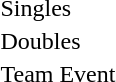<table>
<tr>
<td>Singles</td>
<td></td>
<td></td>
<td><br></td>
</tr>
<tr>
<td>Doubles</td>
<td></td>
<td></td>
<td><br></td>
</tr>
<tr>
<td>Team Event</td>
<td></td>
<td></td>
<td><br></td>
</tr>
<tr>
</tr>
</table>
